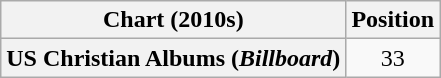<table class="wikitable plainrowheaders" style="text-align:center">
<tr>
<th scope="col">Chart (2010s)</th>
<th scope="col">Position</th>
</tr>
<tr>
<th scope="row">US Christian Albums (<em>Billboard</em>)</th>
<td>33</td>
</tr>
</table>
